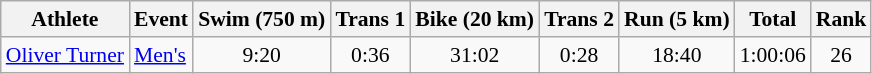<table class="wikitable" border="1" style="font-size:90%">
<tr>
<th>Athlete</th>
<th>Event</th>
<th>Swim (750 m)</th>
<th>Trans 1</th>
<th>Bike (20 km)</th>
<th>Trans 2</th>
<th>Run (5 km)</th>
<th>Total</th>
<th>Rank</th>
</tr>
<tr align=center>
<td align=left><a href='#'>Oliver Turner</a></td>
<td align=left><a href='#'>Men's</a></td>
<td>9:20</td>
<td>0:36</td>
<td>31:02</td>
<td>0:28</td>
<td>18:40</td>
<td>1:00:06</td>
<td>26</td>
</tr>
</table>
